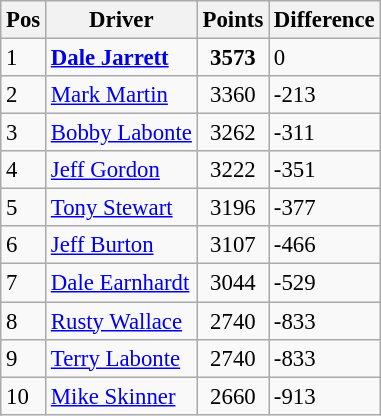<table class="sortable wikitable " style="font-size: 95%;">
<tr>
<th>Pos</th>
<th>Driver</th>
<th>Points</th>
<th>Difference</th>
</tr>
<tr>
<td>1</td>
<td><strong><a href='#'>Dale Jarrett</a></strong></td>
<td style="text-align:center;"><strong>3573</strong></td>
<td>0</td>
</tr>
<tr>
<td>2</td>
<td><a href='#'>Mark Martin</a></td>
<td style="text-align:center;">3360</td>
<td>-213</td>
</tr>
<tr>
<td>3</td>
<td><a href='#'>Bobby Labonte</a></td>
<td style="text-align:center;">3262</td>
<td>-311</td>
</tr>
<tr>
<td>4</td>
<td><a href='#'>Jeff Gordon</a></td>
<td style="text-align:center;">3222</td>
<td>-351</td>
</tr>
<tr>
<td>5</td>
<td><a href='#'>Tony Stewart</a></td>
<td style="text-align:center;">3196</td>
<td>-377</td>
</tr>
<tr>
<td>6</td>
<td><a href='#'>Jeff Burton</a></td>
<td style="text-align:center;">3107</td>
<td>-466</td>
</tr>
<tr>
<td>7</td>
<td><a href='#'>Dale Earnhardt</a></td>
<td style="text-align:center;">3044</td>
<td>-529</td>
</tr>
<tr>
<td>8</td>
<td><a href='#'>Rusty Wallace</a></td>
<td style="text-align:center;">2740</td>
<td>-833</td>
</tr>
<tr>
<td>9 </td>
<td><a href='#'>Terry Labonte</a></td>
<td style="text-align:center;">2740</td>
<td>-833</td>
</tr>
<tr>
<td>10</td>
<td><a href='#'>Mike Skinner</a></td>
<td style="text-align:center;">2660</td>
<td>-913</td>
</tr>
</table>
